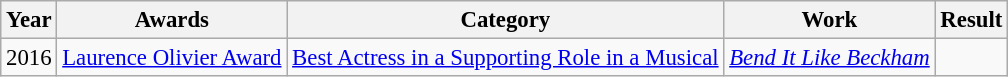<table class="wikitable" style="font-size: 95%">
<tr>
<th>Year</th>
<th>Awards</th>
<th>Category</th>
<th>Work</th>
<th>Result</th>
</tr>
<tr>
<td>2016</td>
<td><a href='#'>Laurence Olivier Award</a></td>
<td><a href='#'>Best Actress in a Supporting Role in a Musical</a></td>
<td><em><a href='#'>Bend It Like Beckham</a></em></td>
<td></td>
</tr>
</table>
